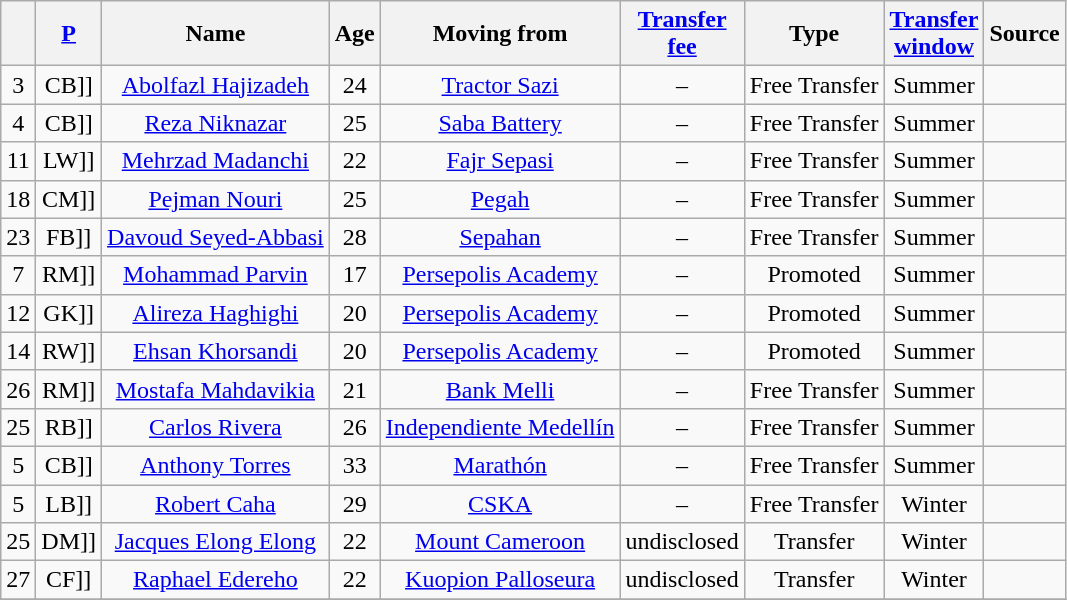<table class="wikitable sortable " style="text-align:center">
<tr>
<th></th>
<th><a href='#'>P</a></th>
<th>Name</th>
<th>Age</th>
<th>Moving from</th>
<th><a href='#'>Transfer<br>fee</a></th>
<th>Type</th>
<th><a href='#'>Transfer<br>window</a></th>
<th>Source</th>
</tr>
<tr>
<td>3</td>
<td [[>CB]]</td>
<td><a href='#'>Abolfazl Hajizadeh</a></td>
<td>24</td>
<td><a href='#'>Tractor Sazi</a></td>
<td>–</td>
<td>Free Transfer</td>
<td>Summer</td>
<td></td>
</tr>
<tr>
<td>4</td>
<td [[>CB]]</td>
<td><a href='#'>Reza Niknazar</a></td>
<td>25</td>
<td><a href='#'>Saba Battery</a></td>
<td>–</td>
<td>Free Transfer</td>
<td>Summer</td>
<td></td>
</tr>
<tr>
<td>11</td>
<td [[>LW]]</td>
<td><a href='#'>Mehrzad Madanchi</a></td>
<td>22</td>
<td><a href='#'>Fajr Sepasi</a></td>
<td>–</td>
<td>Free Transfer</td>
<td>Summer</td>
<td></td>
</tr>
<tr>
<td>18</td>
<td [[>CM]]</td>
<td><a href='#'>Pejman Nouri</a></td>
<td>25</td>
<td><a href='#'>Pegah</a></td>
<td>–</td>
<td>Free Transfer</td>
<td>Summer</td>
<td></td>
</tr>
<tr>
<td>23</td>
<td [[>FB]]</td>
<td><a href='#'>Davoud Seyed-Abbasi</a></td>
<td>28</td>
<td><a href='#'>Sepahan</a></td>
<td>–</td>
<td>Free Transfer</td>
<td>Summer</td>
<td></td>
</tr>
<tr>
<td>7</td>
<td [[>RM]]</td>
<td><a href='#'>Mohammad Parvin</a></td>
<td>17</td>
<td><a href='#'>Persepolis Academy</a></td>
<td>–</td>
<td>Promoted</td>
<td>Summer</td>
<td></td>
</tr>
<tr>
<td>12</td>
<td [[>GK]]</td>
<td><a href='#'>Alireza Haghighi</a></td>
<td>20</td>
<td><a href='#'>Persepolis Academy</a></td>
<td>–</td>
<td>Promoted</td>
<td>Summer</td>
<td></td>
</tr>
<tr>
<td>14</td>
<td [[>RW]]</td>
<td><a href='#'>Ehsan Khorsandi</a></td>
<td>20</td>
<td><a href='#'>Persepolis Academy</a></td>
<td>–</td>
<td>Promoted</td>
<td>Summer</td>
<td></td>
</tr>
<tr>
<td>26</td>
<td [[>RM]]</td>
<td><a href='#'>Mostafa Mahdavikia</a></td>
<td>21</td>
<td><a href='#'>Bank Melli</a></td>
<td>–</td>
<td>Free Transfer</td>
<td>Summer</td>
<td></td>
</tr>
<tr>
<td>25</td>
<td [[>RB]]</td>
<td> <a href='#'>Carlos Rivera</a></td>
<td>26</td>
<td> <a href='#'>Independiente Medellín</a></td>
<td>–</td>
<td>Free Transfer</td>
<td>Summer</td>
<td></td>
</tr>
<tr>
<td>5</td>
<td [[>CB]]</td>
<td> <a href='#'>Anthony Torres</a></td>
<td>33</td>
<td> <a href='#'>Marathón</a></td>
<td>–</td>
<td>Free Transfer</td>
<td>Summer</td>
<td></td>
</tr>
<tr>
<td>5</td>
<td [[>LB]]</td>
<td> <a href='#'>Robert Caha</a></td>
<td>29</td>
<td> <a href='#'>CSKA</a></td>
<td>–</td>
<td>Free Transfer</td>
<td>Winter</td>
<td></td>
</tr>
<tr>
<td>25</td>
<td [[>DM]]</td>
<td> <a href='#'>Jacques Elong Elong</a></td>
<td>22</td>
<td> <a href='#'>Mount Cameroon</a></td>
<td>undisclosed</td>
<td>Transfer</td>
<td>Winter</td>
<td></td>
</tr>
<tr>
<td>27</td>
<td [[>CF]]</td>
<td> <a href='#'>Raphael Edereho</a></td>
<td>22</td>
<td> <a href='#'>Kuopion Palloseura</a></td>
<td>undisclosed</td>
<td>Transfer</td>
<td>Winter</td>
<td></td>
</tr>
<tr>
</tr>
</table>
